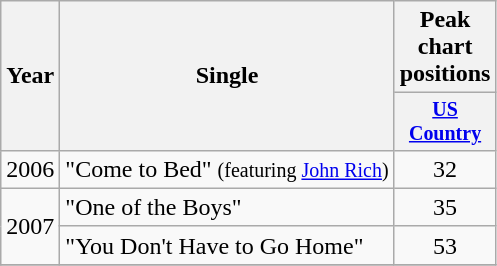<table class="wikitable" style="text-align:center;">
<tr>
<th rowspan="2">Year</th>
<th rowspan="2">Single</th>
<th colspan="1">Peak chart positions</th>
</tr>
<tr style="font-size:smaller;">
<th width="60"><a href='#'>US Country</a><br></th>
</tr>
<tr>
<td>2006</td>
<td align="left">"Come to Bed" <small>(featuring <a href='#'>John Rich</a>)</small></td>
<td>32</td>
</tr>
<tr>
<td rowspan="2">2007</td>
<td align="left">"One of the Boys"</td>
<td>35</td>
</tr>
<tr>
<td align="left">"You Don't Have to Go Home"</td>
<td>53</td>
</tr>
<tr>
</tr>
</table>
